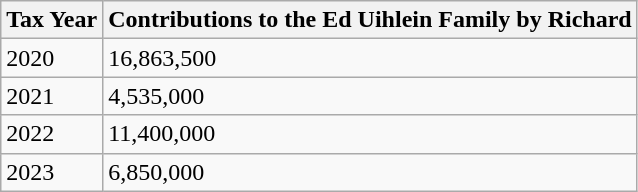<table class="wikitable">
<tr>
<th>Tax Year</th>
<th>Contributions to the Ed Uihlein Family by Richard</th>
</tr>
<tr>
<td>2020</td>
<td>16,863,500</td>
</tr>
<tr>
<td>2021</td>
<td>4,535,000</td>
</tr>
<tr>
<td>2022</td>
<td>11,400,000</td>
</tr>
<tr>
<td>2023</td>
<td>6,850,000</td>
</tr>
</table>
